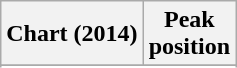<table class="wikitable sortable plainrowheaders" style="text-align:center;">
<tr>
<th scope="col">Chart (2014)</th>
<th scope="col">Peak<br>position</th>
</tr>
<tr>
</tr>
<tr>
</tr>
</table>
